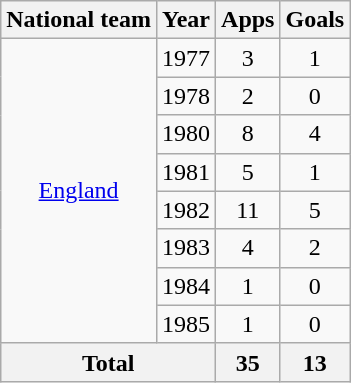<table class="wikitable" style="text-align:center">
<tr>
<th>National team</th>
<th>Year</th>
<th>Apps</th>
<th>Goals</th>
</tr>
<tr>
<td rowspan="8"><a href='#'>England</a></td>
<td>1977</td>
<td>3</td>
<td>1</td>
</tr>
<tr>
<td>1978</td>
<td>2</td>
<td>0</td>
</tr>
<tr>
<td>1980</td>
<td>8</td>
<td>4</td>
</tr>
<tr>
<td>1981</td>
<td>5</td>
<td>1</td>
</tr>
<tr>
<td>1982</td>
<td>11</td>
<td>5</td>
</tr>
<tr>
<td>1983</td>
<td>4</td>
<td>2</td>
</tr>
<tr>
<td>1984</td>
<td>1</td>
<td>0</td>
</tr>
<tr>
<td>1985</td>
<td>1</td>
<td>0</td>
</tr>
<tr>
<th colspan="2">Total</th>
<th>35</th>
<th>13</th>
</tr>
</table>
